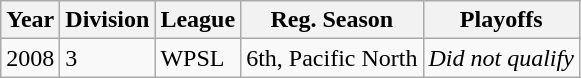<table class="wikitable">
<tr>
<th>Year</th>
<th>Division</th>
<th>League</th>
<th>Reg. Season</th>
<th>Playoffs</th>
</tr>
<tr>
<td>2008</td>
<td>3</td>
<td>WPSL</td>
<td>6th, Pacific North</td>
<td><em>Did not qualify</em></td>
</tr>
</table>
